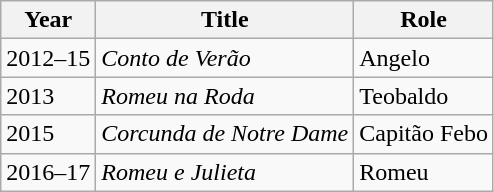<table class="wikitable">
<tr>
<th>Year</th>
<th>Title</th>
<th>Role</th>
</tr>
<tr>
<td>2012–15</td>
<td><em>Conto de Verão</em></td>
<td>Angelo</td>
</tr>
<tr>
<td>2013</td>
<td><em>Romeu na Roda</em></td>
<td>Teobaldo</td>
</tr>
<tr>
<td>2015</td>
<td><em>Corcunda de Notre Dame</em></td>
<td>Capitão Febo</td>
</tr>
<tr>
<td>2016–17</td>
<td><em>Romeu e Julieta</em></td>
<td>Romeu</td>
</tr>
</table>
